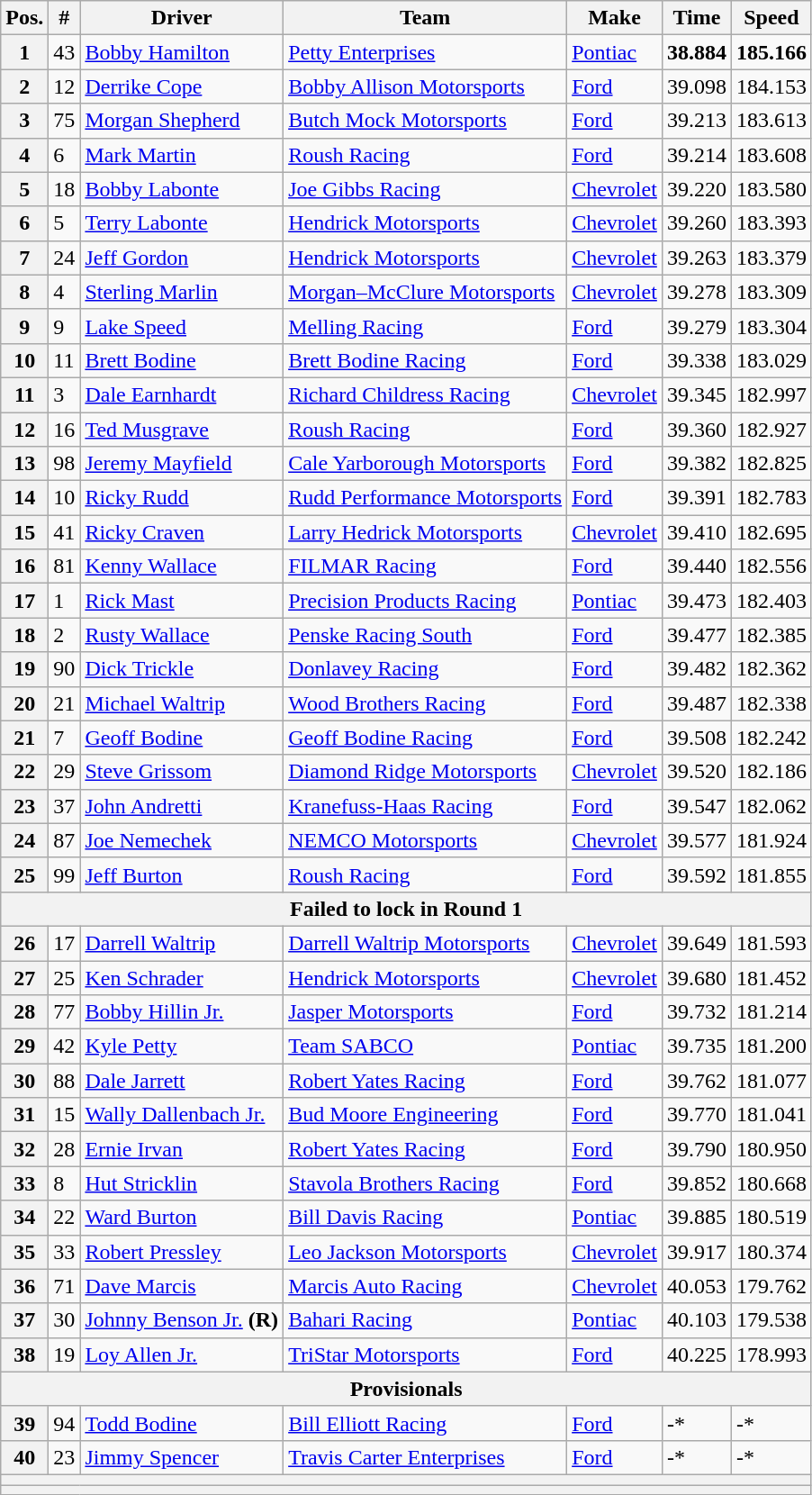<table class="wikitable">
<tr>
<th>Pos.</th>
<th>#</th>
<th>Driver</th>
<th>Team</th>
<th>Make</th>
<th>Time</th>
<th>Speed</th>
</tr>
<tr>
<th>1</th>
<td>43</td>
<td><a href='#'>Bobby Hamilton</a></td>
<td><a href='#'>Petty Enterprises</a></td>
<td><a href='#'>Pontiac</a></td>
<td><strong>38.884</strong></td>
<td><strong>185.166</strong></td>
</tr>
<tr>
<th>2</th>
<td>12</td>
<td><a href='#'>Derrike Cope</a></td>
<td><a href='#'>Bobby Allison Motorsports</a></td>
<td><a href='#'>Ford</a></td>
<td>39.098</td>
<td>184.153</td>
</tr>
<tr>
<th>3</th>
<td>75</td>
<td><a href='#'>Morgan Shepherd</a></td>
<td><a href='#'>Butch Mock Motorsports</a></td>
<td><a href='#'>Ford</a></td>
<td>39.213</td>
<td>183.613</td>
</tr>
<tr>
<th>4</th>
<td>6</td>
<td><a href='#'>Mark Martin</a></td>
<td><a href='#'>Roush Racing</a></td>
<td><a href='#'>Ford</a></td>
<td>39.214</td>
<td>183.608</td>
</tr>
<tr>
<th>5</th>
<td>18</td>
<td><a href='#'>Bobby Labonte</a></td>
<td><a href='#'>Joe Gibbs Racing</a></td>
<td><a href='#'>Chevrolet</a></td>
<td>39.220</td>
<td>183.580</td>
</tr>
<tr>
<th>6</th>
<td>5</td>
<td><a href='#'>Terry Labonte</a></td>
<td><a href='#'>Hendrick Motorsports</a></td>
<td><a href='#'>Chevrolet</a></td>
<td>39.260</td>
<td>183.393</td>
</tr>
<tr>
<th>7</th>
<td>24</td>
<td><a href='#'>Jeff Gordon</a></td>
<td><a href='#'>Hendrick Motorsports</a></td>
<td><a href='#'>Chevrolet</a></td>
<td>39.263</td>
<td>183.379</td>
</tr>
<tr>
<th>8</th>
<td>4</td>
<td><a href='#'>Sterling Marlin</a></td>
<td><a href='#'>Morgan–McClure Motorsports</a></td>
<td><a href='#'>Chevrolet</a></td>
<td>39.278</td>
<td>183.309</td>
</tr>
<tr>
<th>9</th>
<td>9</td>
<td><a href='#'>Lake Speed</a></td>
<td><a href='#'>Melling Racing</a></td>
<td><a href='#'>Ford</a></td>
<td>39.279</td>
<td>183.304</td>
</tr>
<tr>
<th>10</th>
<td>11</td>
<td><a href='#'>Brett Bodine</a></td>
<td><a href='#'>Brett Bodine Racing</a></td>
<td><a href='#'>Ford</a></td>
<td>39.338</td>
<td>183.029</td>
</tr>
<tr>
<th>11</th>
<td>3</td>
<td><a href='#'>Dale Earnhardt</a></td>
<td><a href='#'>Richard Childress Racing</a></td>
<td><a href='#'>Chevrolet</a></td>
<td>39.345</td>
<td>182.997</td>
</tr>
<tr>
<th>12</th>
<td>16</td>
<td><a href='#'>Ted Musgrave</a></td>
<td><a href='#'>Roush Racing</a></td>
<td><a href='#'>Ford</a></td>
<td>39.360</td>
<td>182.927</td>
</tr>
<tr>
<th>13</th>
<td>98</td>
<td><a href='#'>Jeremy Mayfield</a></td>
<td><a href='#'>Cale Yarborough Motorsports</a></td>
<td><a href='#'>Ford</a></td>
<td>39.382</td>
<td>182.825</td>
</tr>
<tr>
<th>14</th>
<td>10</td>
<td><a href='#'>Ricky Rudd</a></td>
<td><a href='#'>Rudd Performance Motorsports</a></td>
<td><a href='#'>Ford</a></td>
<td>39.391</td>
<td>182.783</td>
</tr>
<tr>
<th>15</th>
<td>41</td>
<td><a href='#'>Ricky Craven</a></td>
<td><a href='#'>Larry Hedrick Motorsports</a></td>
<td><a href='#'>Chevrolet</a></td>
<td>39.410</td>
<td>182.695</td>
</tr>
<tr>
<th>16</th>
<td>81</td>
<td><a href='#'>Kenny Wallace</a></td>
<td><a href='#'>FILMAR Racing</a></td>
<td><a href='#'>Ford</a></td>
<td>39.440</td>
<td>182.556</td>
</tr>
<tr>
<th>17</th>
<td>1</td>
<td><a href='#'>Rick Mast</a></td>
<td><a href='#'>Precision Products Racing</a></td>
<td><a href='#'>Pontiac</a></td>
<td>39.473</td>
<td>182.403</td>
</tr>
<tr>
<th>18</th>
<td>2</td>
<td><a href='#'>Rusty Wallace</a></td>
<td><a href='#'>Penske Racing South</a></td>
<td><a href='#'>Ford</a></td>
<td>39.477</td>
<td>182.385</td>
</tr>
<tr>
<th>19</th>
<td>90</td>
<td><a href='#'>Dick Trickle</a></td>
<td><a href='#'>Donlavey Racing</a></td>
<td><a href='#'>Ford</a></td>
<td>39.482</td>
<td>182.362</td>
</tr>
<tr>
<th>20</th>
<td>21</td>
<td><a href='#'>Michael Waltrip</a></td>
<td><a href='#'>Wood Brothers Racing</a></td>
<td><a href='#'>Ford</a></td>
<td>39.487</td>
<td>182.338</td>
</tr>
<tr>
<th>21</th>
<td>7</td>
<td><a href='#'>Geoff Bodine</a></td>
<td><a href='#'>Geoff Bodine Racing</a></td>
<td><a href='#'>Ford</a></td>
<td>39.508</td>
<td>182.242</td>
</tr>
<tr>
<th>22</th>
<td>29</td>
<td><a href='#'>Steve Grissom</a></td>
<td><a href='#'>Diamond Ridge Motorsports</a></td>
<td><a href='#'>Chevrolet</a></td>
<td>39.520</td>
<td>182.186</td>
</tr>
<tr>
<th>23</th>
<td>37</td>
<td><a href='#'>John Andretti</a></td>
<td><a href='#'>Kranefuss-Haas Racing</a></td>
<td><a href='#'>Ford</a></td>
<td>39.547</td>
<td>182.062</td>
</tr>
<tr>
<th>24</th>
<td>87</td>
<td><a href='#'>Joe Nemechek</a></td>
<td><a href='#'>NEMCO Motorsports</a></td>
<td><a href='#'>Chevrolet</a></td>
<td>39.577</td>
<td>181.924</td>
</tr>
<tr>
<th>25</th>
<td>99</td>
<td><a href='#'>Jeff Burton</a></td>
<td><a href='#'>Roush Racing</a></td>
<td><a href='#'>Ford</a></td>
<td>39.592</td>
<td>181.855</td>
</tr>
<tr>
<th colspan="7">Failed to lock in Round 1</th>
</tr>
<tr>
<th>26</th>
<td>17</td>
<td><a href='#'>Darrell Waltrip</a></td>
<td><a href='#'>Darrell Waltrip Motorsports</a></td>
<td><a href='#'>Chevrolet</a></td>
<td>39.649</td>
<td>181.593</td>
</tr>
<tr>
<th>27</th>
<td>25</td>
<td><a href='#'>Ken Schrader</a></td>
<td><a href='#'>Hendrick Motorsports</a></td>
<td><a href='#'>Chevrolet</a></td>
<td>39.680</td>
<td>181.452</td>
</tr>
<tr>
<th>28</th>
<td>77</td>
<td><a href='#'>Bobby Hillin Jr.</a></td>
<td><a href='#'>Jasper Motorsports</a></td>
<td><a href='#'>Ford</a></td>
<td>39.732</td>
<td>181.214</td>
</tr>
<tr>
<th>29</th>
<td>42</td>
<td><a href='#'>Kyle Petty</a></td>
<td><a href='#'>Team SABCO</a></td>
<td><a href='#'>Pontiac</a></td>
<td>39.735</td>
<td>181.200</td>
</tr>
<tr>
<th>30</th>
<td>88</td>
<td><a href='#'>Dale Jarrett</a></td>
<td><a href='#'>Robert Yates Racing</a></td>
<td><a href='#'>Ford</a></td>
<td>39.762</td>
<td>181.077</td>
</tr>
<tr>
<th>31</th>
<td>15</td>
<td><a href='#'>Wally Dallenbach Jr.</a></td>
<td><a href='#'>Bud Moore Engineering</a></td>
<td><a href='#'>Ford</a></td>
<td>39.770</td>
<td>181.041</td>
</tr>
<tr>
<th>32</th>
<td>28</td>
<td><a href='#'>Ernie Irvan</a></td>
<td><a href='#'>Robert Yates Racing</a></td>
<td><a href='#'>Ford</a></td>
<td>39.790</td>
<td>180.950</td>
</tr>
<tr>
<th>33</th>
<td>8</td>
<td><a href='#'>Hut Stricklin</a></td>
<td><a href='#'>Stavola Brothers Racing</a></td>
<td><a href='#'>Ford</a></td>
<td>39.852</td>
<td>180.668</td>
</tr>
<tr>
<th>34</th>
<td>22</td>
<td><a href='#'>Ward Burton</a></td>
<td><a href='#'>Bill Davis Racing</a></td>
<td><a href='#'>Pontiac</a></td>
<td>39.885</td>
<td>180.519</td>
</tr>
<tr>
<th>35</th>
<td>33</td>
<td><a href='#'>Robert Pressley</a></td>
<td><a href='#'>Leo Jackson Motorsports</a></td>
<td><a href='#'>Chevrolet</a></td>
<td>39.917</td>
<td>180.374</td>
</tr>
<tr>
<th>36</th>
<td>71</td>
<td><a href='#'>Dave Marcis</a></td>
<td><a href='#'>Marcis Auto Racing</a></td>
<td><a href='#'>Chevrolet</a></td>
<td>40.053</td>
<td>179.762</td>
</tr>
<tr>
<th>37</th>
<td>30</td>
<td><a href='#'>Johnny Benson Jr.</a> <strong>(R)</strong></td>
<td><a href='#'>Bahari Racing</a></td>
<td><a href='#'>Pontiac</a></td>
<td>40.103</td>
<td>179.538</td>
</tr>
<tr>
<th>38</th>
<td>19</td>
<td><a href='#'>Loy Allen Jr.</a></td>
<td><a href='#'>TriStar Motorsports</a></td>
<td><a href='#'>Ford</a></td>
<td>40.225</td>
<td>178.993</td>
</tr>
<tr>
<th colspan="7">Provisionals</th>
</tr>
<tr>
<th>39</th>
<td>94</td>
<td><a href='#'>Todd Bodine</a></td>
<td><a href='#'>Bill Elliott Racing</a></td>
<td><a href='#'>Ford</a></td>
<td>-*</td>
<td>-*</td>
</tr>
<tr>
<th>40</th>
<td>23</td>
<td><a href='#'>Jimmy Spencer</a></td>
<td><a href='#'>Travis Carter Enterprises</a></td>
<td><a href='#'>Ford</a></td>
<td>-*</td>
<td>-*</td>
</tr>
<tr>
<th colspan="7"></th>
</tr>
<tr>
<th colspan="7"></th>
</tr>
</table>
